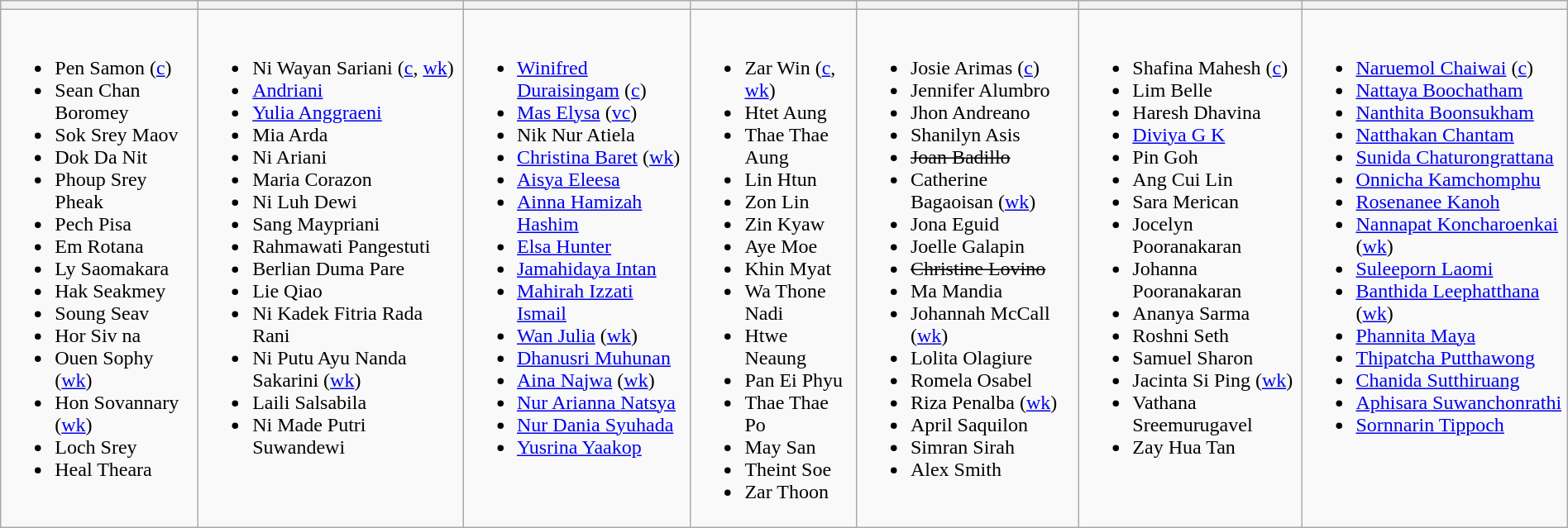<table class="wikitable" style="text-align:left; margin:auto">
<tr>
<th></th>
<th></th>
<th></th>
<th></th>
<th></th>
<th></th>
<th></th>
</tr>
<tr style="vertical-align:top">
<td><br><ul><li>Pen Samon (<a href='#'>c</a>)</li><li>Sean Chan Boromey</li><li>Sok Srey Maov</li><li>Dok Da Nit</li><li>Phoup Srey Pheak</li><li>Pech Pisa</li><li>Em Rotana</li><li>Ly Saomakara</li><li>Hak Seakmey</li><li>Soung Seav</li><li>Hor Siv na</li><li>Ouen Sophy (<a href='#'>wk</a>)</li><li>Hon Sovannary (<a href='#'>wk</a>)</li><li>Loch Srey</li><li>Heal Theara</li></ul></td>
<td><br><ul><li>Ni Wayan Sariani (<a href='#'>c</a>, <a href='#'>wk</a>)</li><li><a href='#'>Andriani</a></li><li><a href='#'>Yulia Anggraeni</a></li><li>Mia Arda</li><li>Ni Ariani</li><li>Maria Corazon</li><li>Ni Luh Dewi</li><li>Sang Maypriani</li><li>Rahmawati Pangestuti</li><li>Berlian Duma Pare</li><li>Lie Qiao</li><li>Ni Kadek Fitria Rada Rani</li><li>Ni Putu Ayu Nanda Sakarini (<a href='#'>wk</a>)</li><li>Laili Salsabila</li><li>Ni Made Putri Suwandewi</li></ul></td>
<td><br><ul><li><a href='#'>Winifred Duraisingam</a> (<a href='#'>c</a>)</li><li><a href='#'>Mas Elysa</a> (<a href='#'>vc</a>)</li><li>Nik Nur Atiela</li><li><a href='#'>Christina Baret</a> (<a href='#'>wk</a>)</li><li><a href='#'>Aisya Eleesa</a></li><li><a href='#'>Ainna Hamizah Hashim</a></li><li><a href='#'>Elsa Hunter</a></li><li><a href='#'>Jamahidaya Intan</a></li><li><a href='#'>Mahirah Izzati Ismail</a></li><li><a href='#'>Wan Julia</a> (<a href='#'>wk</a>)</li><li><a href='#'>Dhanusri Muhunan</a></li><li><a href='#'>Aina Najwa</a> (<a href='#'>wk</a>)</li><li><a href='#'>Nur Arianna Natsya</a></li><li><a href='#'>Nur Dania Syuhada</a></li><li><a href='#'>Yusrina Yaakop</a></li></ul></td>
<td><br><ul><li>Zar Win (<a href='#'>c</a>,  <a href='#'>wk</a>)</li><li>Htet Aung</li><li>Thae Thae Aung</li><li>Lin Htun</li><li>Zon Lin</li><li>Zin Kyaw</li><li>Aye Moe</li><li>Khin Myat</li><li>Wa Thone Nadi</li><li>Htwe Neaung</li><li>Pan Ei Phyu</li><li>Thae Thae Po</li><li>May San</li><li>Theint Soe</li><li>Zar Thoon</li></ul></td>
<td><br><ul><li>Josie Arimas (<a href='#'>c</a>)</li><li>Jennifer Alumbro</li><li>Jhon Andreano</li><li>Shanilyn Asis</li><li><s>Joan Badillo</s></li><li>Catherine Bagaoisan (<a href='#'>wk</a>)</li><li>Jona Eguid</li><li>Joelle Galapin</li><li><s>Christine Lovino</s></li><li>Ma Mandia</li><li>Johannah McCall (<a href='#'>wk</a>)</li><li>Lolita Olagiure</li><li>Romela Osabel</li><li>Riza Penalba (<a href='#'>wk</a>)</li><li>April Saquilon</li><li>Simran Sirah</li><li>Alex Smith</li></ul></td>
<td><br><ul><li>Shafina Mahesh (<a href='#'>c</a>)</li><li>Lim Belle</li><li>Haresh Dhavina</li><li><a href='#'>Diviya G K</a></li><li>Pin Goh</li><li>Ang Cui Lin</li><li>Sara Merican</li><li>Jocelyn Pooranakaran</li><li>Johanna Pooranakaran</li><li>Ananya Sarma</li><li>Roshni Seth</li><li>Samuel Sharon</li><li>Jacinta Si Ping (<a href='#'>wk</a>)</li><li>Vathana Sreemurugavel</li><li>Zay Hua Tan</li></ul></td>
<td><br><ul><li><a href='#'>Naruemol Chaiwai</a> (<a href='#'>c</a>)</li><li><a href='#'>Nattaya Boochatham</a></li><li><a href='#'>Nanthita Boonsukham</a></li><li><a href='#'>Natthakan Chantam</a></li><li><a href='#'>Sunida Chaturongrattana</a></li><li><a href='#'>Onnicha Kamchomphu</a></li><li><a href='#'>Rosenanee Kanoh</a></li><li><a href='#'>Nannapat Koncharoenkai</a> (<a href='#'>wk</a>)</li><li><a href='#'>Suleeporn Laomi</a></li><li><a href='#'>Banthida Leephatthana</a> (<a href='#'>wk</a>)</li><li><a href='#'>Phannita Maya</a></li><li><a href='#'>Thipatcha Putthawong</a></li><li><a href='#'>Chanida Sutthiruang</a></li><li><a href='#'>Aphisara Suwanchonrathi</a></li><li><a href='#'>Sornnarin Tippoch</a></li></ul></td>
</tr>
</table>
